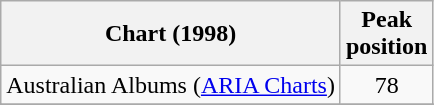<table class="wikitable sortable">
<tr>
<th>Chart (1998)</th>
<th>Peak<br>position</th>
</tr>
<tr>
<td>Australian Albums (<a href='#'>ARIA Charts</a>)</td>
<td align="center">78</td>
</tr>
<tr>
</tr>
<tr>
</tr>
<tr>
</tr>
<tr>
</tr>
<tr>
</tr>
<tr>
</tr>
<tr>
</tr>
<tr>
</tr>
</table>
